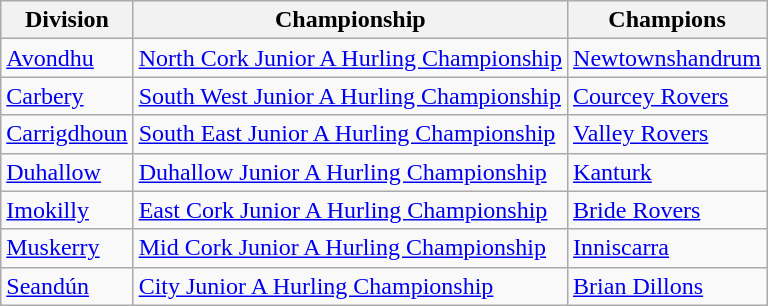<table class="wikitable">
<tr>
<th>Division</th>
<th>Championship</th>
<th>Champions</th>
</tr>
<tr>
<td><a href='#'>Avondhu</a></td>
<td><a href='#'>North Cork Junior A Hurling Championship</a></td>
<td><a href='#'>Newtownshandrum</a></td>
</tr>
<tr>
<td><a href='#'>Carbery</a></td>
<td><a href='#'>South West Junior A Hurling Championship</a></td>
<td><a href='#'>Courcey Rovers</a></td>
</tr>
<tr>
<td><a href='#'>Carrigdhoun</a></td>
<td><a href='#'>South East Junior A Hurling Championship</a></td>
<td><a href='#'>Valley Rovers</a></td>
</tr>
<tr>
<td><a href='#'>Duhallow</a></td>
<td><a href='#'>Duhallow Junior A Hurling Championship</a></td>
<td><a href='#'>Kanturk</a></td>
</tr>
<tr>
<td><a href='#'>Imokilly</a></td>
<td><a href='#'>East Cork Junior A Hurling Championship</a></td>
<td><a href='#'>Bride Rovers</a></td>
</tr>
<tr>
<td><a href='#'>Muskerry</a></td>
<td><a href='#'>Mid Cork Junior A Hurling Championship</a></td>
<td><a href='#'>Inniscarra</a></td>
</tr>
<tr>
<td><a href='#'>Seandún</a></td>
<td><a href='#'>City Junior A Hurling Championship</a></td>
<td><a href='#'>Brian Dillons</a></td>
</tr>
</table>
